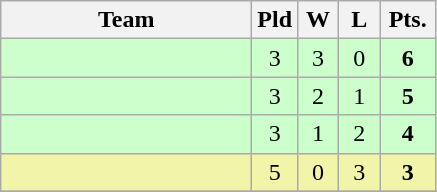<table class=wikitable style="text-align:center">
<tr>
<th width=160>Team</th>
<th width=20>Pld</th>
<th width=20>W</th>
<th width=20>L</th>
<th width=30>Pts.</th>
</tr>
<tr bgcolor=ccffcc>
<td align=left></td>
<td>3</td>
<td>3</td>
<td>0</td>
<td><strong>6</strong></td>
</tr>
<tr bgcolor=ccffcc>
<td align=left></td>
<td>3</td>
<td>2</td>
<td>1</td>
<td><strong>5</strong></td>
</tr>
<tr bgcolor=ccffcc>
<td align=left></td>
<td>3</td>
<td>1</td>
<td>2</td>
<td><strong>4</strong></td>
</tr>
<tr bgcolor=f2f5a9>
<td align=left></td>
<td>5</td>
<td>0</td>
<td>3</td>
<td><strong>3</strong></td>
</tr>
<tr bgcolor=>
</tr>
</table>
